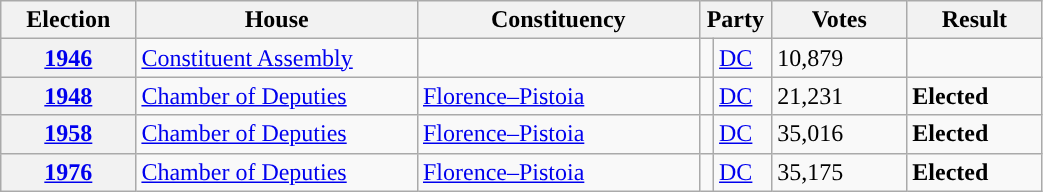<table class=wikitable style="width:55%; border:1px #AAAAFF solid">
<tr>
<th width=12%>Election</th>
<th width=25%>House</th>
<th width=25%>Constituency</th>
<th width=5% colspan="2">Party</th>
<th width=12%>Votes</th>
<th width=12%>Result</th>
</tr>
<tr>
<th><a href='#'>1946</a></th>
<td><a href='#'>Constituent Assembly</a></td>
<td></td>
<td></td>
<td><a href='#'>DC</a></td>
<td>10,879</td>
<td></td>
</tr>
<tr>
<th><a href='#'>1948</a></th>
<td><a href='#'>Chamber of Deputies</a></td>
<td><a href='#'>Florence–Pistoia</a></td>
<td></td>
<td><a href='#'>DC</a></td>
<td>21,231</td>
<td> <strong>Elected</strong></td>
</tr>
<tr>
<th><a href='#'>1958</a></th>
<td><a href='#'>Chamber of Deputies</a></td>
<td><a href='#'>Florence–Pistoia</a></td>
<td></td>
<td><a href='#'>DC</a></td>
<td>35,016</td>
<td> <strong>Elected</strong></td>
</tr>
<tr>
<th><a href='#'>1976</a></th>
<td><a href='#'>Chamber of Deputies</a></td>
<td><a href='#'>Florence–Pistoia</a></td>
<td></td>
<td><a href='#'>DC</a></td>
<td>35,175</td>
<td> <strong>Elected</strong></td>
</tr>
</table>
